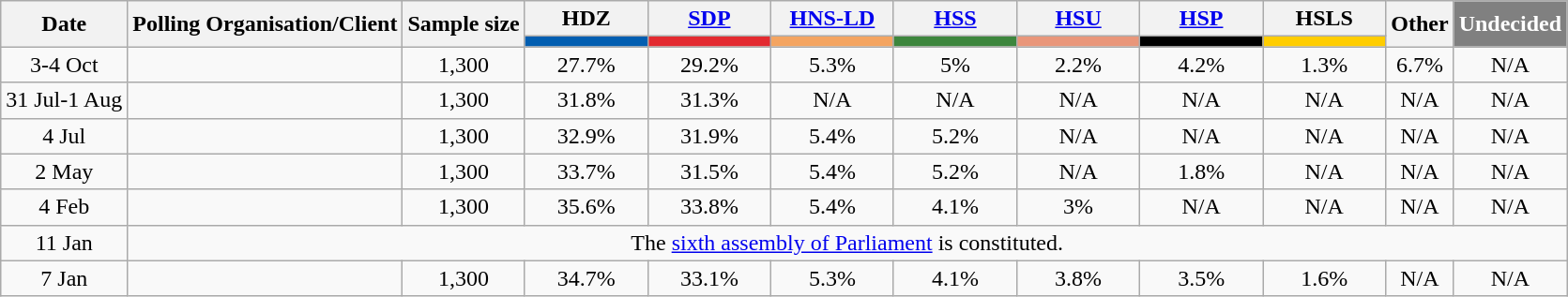<table class="wikitable" style="text-align:center">
<tr>
<th rowspan=2>Date</th>
<th rowspan=2>Polling Organisation/Client</th>
<th rowspan=2>Sample size</th>
<th>HDZ</th>
<th><a href='#'>SDP</a></th>
<th><a href='#'>HNS-LD</a></th>
<th><a href='#'>HSS</a></th>
<th><a href='#'>HSU</a></th>
<th><a href='#'>HSP</a></th>
<th>HSLS</th>
<th rowspan=2>Other</th>
<th rowspan="2" style="background:gray; color:white;">Undecided</th>
</tr>
<tr>
<td style="background: #025EB1" width="80px"></td>
<td style="background: #E32A30" width="80px"></td>
<td style="background: #F4A460" width="80px"></td>
<td style="background: #3D863D" width="80px"></td>
<td style="background: darksalmon" width="80px"></td>
<td style="background: black" width="80px"></td>
<td style="background: #FFCD00" width="80px"></td>
</tr>
<tr>
<td>3-4 Oct</td>
<td></td>
<td>1,300</td>
<td>27.7%</td>
<td>29.2%</td>
<td>5.3%</td>
<td>5%</td>
<td>2.2%</td>
<td>4.2%</td>
<td>1.3%</td>
<td>6.7%</td>
<td>N/A</td>
</tr>
<tr>
<td>31 Jul-1 Aug</td>
<td></td>
<td>1,300</td>
<td>31.8%</td>
<td>31.3%</td>
<td>N/A</td>
<td>N/A</td>
<td>N/A</td>
<td>N/A</td>
<td>N/A</td>
<td>N/A</td>
<td>N/A</td>
</tr>
<tr>
<td>4 Jul</td>
<td></td>
<td>1,300</td>
<td>32.9%</td>
<td>31.9%</td>
<td>5.4%</td>
<td>5.2%</td>
<td>N/A</td>
<td>N/A</td>
<td>N/A</td>
<td>N/A</td>
<td>N/A</td>
</tr>
<tr>
<td>2 May</td>
<td></td>
<td>1,300</td>
<td>33.7%</td>
<td>31.5%</td>
<td>5.4%</td>
<td>5.2%</td>
<td>N/A</td>
<td>1.8%</td>
<td>N/A</td>
<td>N/A</td>
<td>N/A</td>
</tr>
<tr>
<td>4 Feb</td>
<td></td>
<td>1,300</td>
<td>35.6%</td>
<td>33.8%</td>
<td>5.4%</td>
<td>4.1%</td>
<td>3%</td>
<td>N/A</td>
<td>N/A</td>
<td>N/A</td>
<td>N/A</td>
</tr>
<tr>
<td>11 Jan</td>
<td colspan="11" align="center">The <a href='#'>sixth assembly of Parliament</a> is constituted.</td>
</tr>
<tr>
<td>7 Jan</td>
<td></td>
<td>1,300</td>
<td>34.7%</td>
<td>33.1%</td>
<td>5.3%</td>
<td>4.1%</td>
<td>3.8%</td>
<td>3.5%</td>
<td>1.6%</td>
<td>N/A</td>
<td>N/A</td>
</tr>
</table>
